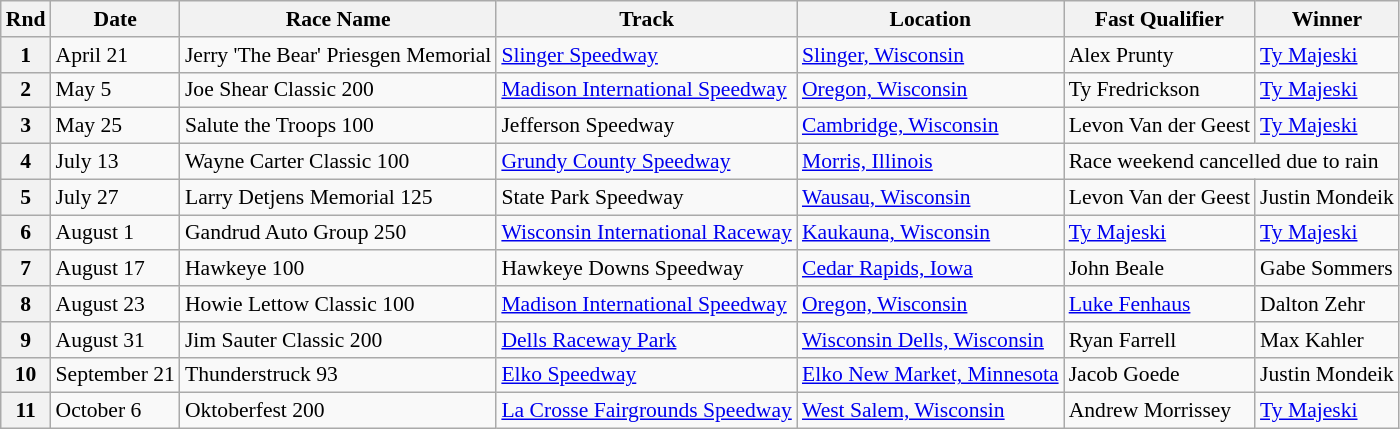<table class="wikitable" style="font-size:90%;">
<tr>
<th>Rnd</th>
<th>Date</th>
<th>Race Name</th>
<th>Track</th>
<th>Location</th>
<th>Fast Qualifier</th>
<th>Winner</th>
</tr>
<tr>
<th>1</th>
<td>April 21</td>
<td>Jerry 'The Bear' Priesgen Memorial</td>
<td><a href='#'>Slinger Speedway</a></td>
<td><a href='#'>Slinger, Wisconsin</a></td>
<td>Alex Prunty</td>
<td><a href='#'>Ty Majeski</a></td>
</tr>
<tr>
<th>2</th>
<td>May 5</td>
<td>Joe Shear Classic 200</td>
<td><a href='#'>Madison International Speedway</a></td>
<td><a href='#'>Oregon, Wisconsin</a></td>
<td>Ty Fredrickson</td>
<td><a href='#'>Ty Majeski</a></td>
</tr>
<tr>
<th>3</th>
<td>May 25</td>
<td>Salute the Troops 100</td>
<td>Jefferson Speedway</td>
<td><a href='#'>Cambridge, Wisconsin</a></td>
<td>Levon Van der Geest</td>
<td><a href='#'>Ty Majeski</a></td>
</tr>
<tr>
<th>4</th>
<td>July 13</td>
<td>Wayne Carter Classic 100</td>
<td><a href='#'>Grundy County Speedway</a></td>
<td><a href='#'>Morris, Illinois</a></td>
<td colspan=2>Race weekend cancelled due to rain</td>
</tr>
<tr>
<th>5</th>
<td>July 27</td>
<td>Larry Detjens Memorial 125</td>
<td>State Park Speedway</td>
<td><a href='#'>Wausau, Wisconsin</a></td>
<td>Levon Van der Geest</td>
<td>Justin Mondeik</td>
</tr>
<tr>
<th>6</th>
<td>August 1</td>
<td>Gandrud Auto Group 250</td>
<td><a href='#'>Wisconsin International Raceway</a></td>
<td><a href='#'>Kaukauna, Wisconsin</a></td>
<td><a href='#'>Ty Majeski</a></td>
<td><a href='#'>Ty Majeski</a></td>
</tr>
<tr>
<th>7</th>
<td>August 17</td>
<td>Hawkeye 100</td>
<td>Hawkeye Downs Speedway</td>
<td><a href='#'>Cedar Rapids, Iowa</a></td>
<td>John Beale</td>
<td>Gabe Sommers</td>
</tr>
<tr>
<th>8</th>
<td>August 23</td>
<td>Howie Lettow Classic 100</td>
<td><a href='#'>Madison International Speedway</a></td>
<td><a href='#'>Oregon, Wisconsin</a></td>
<td><a href='#'>Luke Fenhaus</a></td>
<td>Dalton Zehr</td>
</tr>
<tr>
<th>9</th>
<td>August 31</td>
<td>Jim Sauter Classic 200</td>
<td><a href='#'>Dells Raceway Park</a></td>
<td><a href='#'>Wisconsin Dells, Wisconsin</a></td>
<td>Ryan Farrell</td>
<td>Max Kahler</td>
</tr>
<tr>
<th>10</th>
<td>September 21</td>
<td>Thunderstruck 93</td>
<td><a href='#'>Elko Speedway</a></td>
<td><a href='#'>Elko New Market, Minnesota</a></td>
<td>Jacob Goede</td>
<td>Justin Mondeik</td>
</tr>
<tr>
<th>11</th>
<td>October 6</td>
<td>Oktoberfest 200</td>
<td><a href='#'>La Crosse Fairgrounds Speedway</a></td>
<td><a href='#'>West Salem, Wisconsin</a></td>
<td>Andrew Morrissey</td>
<td><a href='#'>Ty Majeski</a></td>
</tr>
</table>
